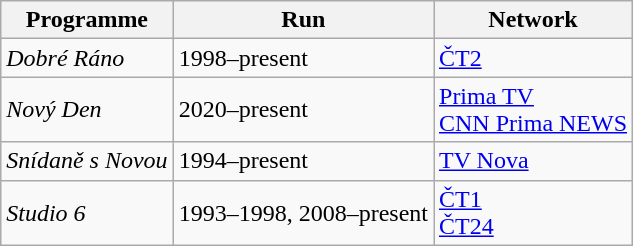<table class="wikitable">
<tr>
<th>Programme</th>
<th>Run</th>
<th>Network</th>
</tr>
<tr>
<td><em>Dobré Ráno</em></td>
<td>1998–present</td>
<td><a href='#'>ČT2</a></td>
</tr>
<tr>
<td><em>Nový Den</em></td>
<td>2020–present</td>
<td><a href='#'>Prima TV</a><br><a href='#'>CNN Prima NEWS</a></td>
</tr>
<tr>
<td><em>Snídaně s Novou</em></td>
<td>1994–present</td>
<td><a href='#'>TV Nova</a></td>
</tr>
<tr>
<td><em>Studio 6</em></td>
<td>1993–1998, 2008–present</td>
<td><a href='#'>ČT1</a><br><a href='#'>ČT24</a></td>
</tr>
</table>
